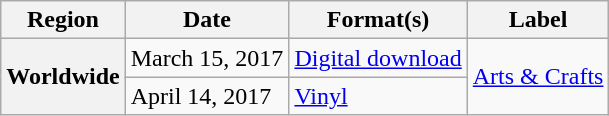<table class="wikitable plainrowheaders">
<tr>
<th scope="col">Region</th>
<th scope="col">Date</th>
<th scope="col">Format(s)</th>
<th scope="col">Label</th>
</tr>
<tr>
<th scope="row" rowspan=2>Worldwide</th>
<td>March 15, 2017</td>
<td><a href='#'>Digital download</a></td>
<td rowspan=2><a href='#'>Arts & Crafts</a></td>
</tr>
<tr>
<td>April 14, 2017</td>
<td><a href='#'>Vinyl</a></td>
</tr>
</table>
